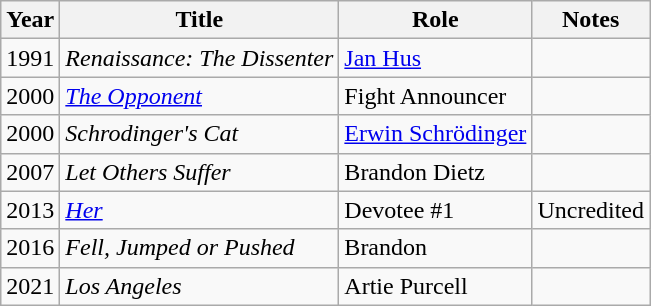<table class="wikitable sortable">
<tr>
<th>Year</th>
<th>Title</th>
<th>Role</th>
<th>Notes</th>
</tr>
<tr>
<td>1991</td>
<td><em>Renaissance: The Dissenter</em></td>
<td><a href='#'>Jan Hus</a></td>
<td></td>
</tr>
<tr>
<td>2000</td>
<td><a href='#'><em>The Opponent</em></a></td>
<td>Fight Announcer</td>
<td></td>
</tr>
<tr>
<td>2000</td>
<td><em>Schrodinger's Cat</em></td>
<td><a href='#'>Erwin Schrödinger</a></td>
<td></td>
</tr>
<tr>
<td>2007</td>
<td><em>Let Others Suffer</em></td>
<td>Brandon Dietz</td>
<td></td>
</tr>
<tr>
<td>2013</td>
<td><a href='#'><em>Her</em></a></td>
<td>Devotee #1</td>
<td>Uncredited</td>
</tr>
<tr>
<td>2016</td>
<td><em>Fell, Jumped or Pushed</em></td>
<td>Brandon</td>
<td></td>
</tr>
<tr>
<td>2021</td>
<td><em>Los Angeles</em></td>
<td>Artie Purcell</td>
<td></td>
</tr>
</table>
